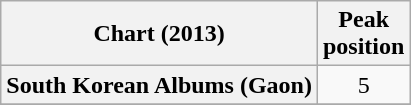<table class="wikitable plainrowheaders">
<tr>
<th scope="col">Chart (2013)</th>
<th scope="col">Peak<br>position</th>
</tr>
<tr>
<th scope="row">South Korean Albums (Gaon)</th>
<td style="text-align:center">5</td>
</tr>
<tr>
</tr>
</table>
